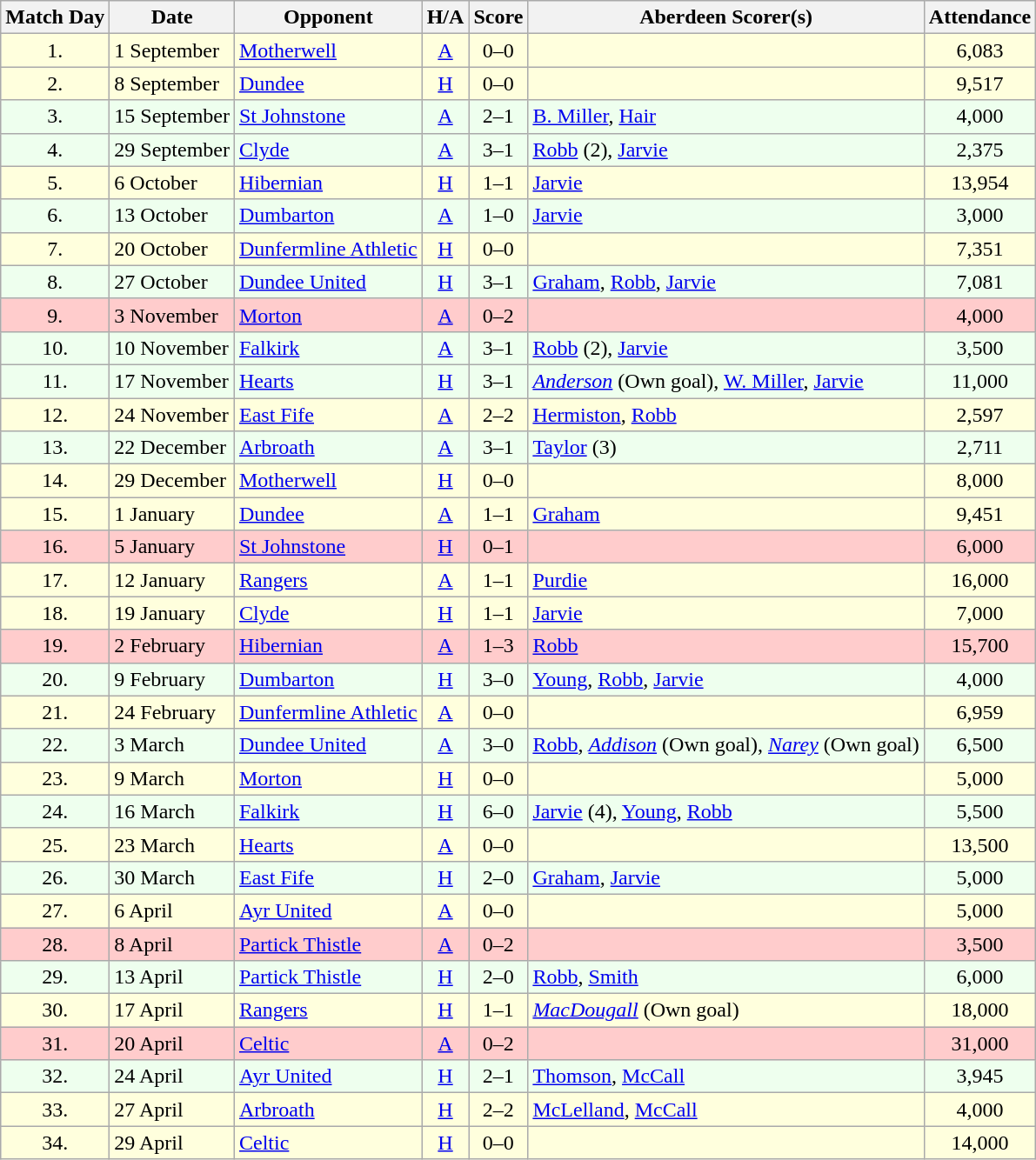<table class="wikitable" style="text-align:center">
<tr>
<th>Match Day</th>
<th>Date</th>
<th>Opponent</th>
<th>H/A</th>
<th>Score</th>
<th>Aberdeen Scorer(s)</th>
<th>Attendance</th>
</tr>
<tr style="background:#ffd;">
<td>1.</td>
<td align=left>1 September</td>
<td align=left><a href='#'>Motherwell</a></td>
<td><a href='#'>A</a></td>
<td>0–0</td>
<td align=left></td>
<td>6,083</td>
</tr>
<tr style="background:#ffd;">
<td>2.</td>
<td align=left>8 September</td>
<td align=left><a href='#'>Dundee</a></td>
<td><a href='#'>H</a></td>
<td>0–0</td>
<td align=left></td>
<td>9,517</td>
</tr>
<tr style="background:#efe;">
<td>3.</td>
<td align=left>15 September</td>
<td align=left><a href='#'>St Johnstone</a></td>
<td><a href='#'>A</a></td>
<td>2–1</td>
<td align=left><a href='#'>B. Miller</a>, <a href='#'>Hair</a></td>
<td>4,000</td>
</tr>
<tr style="background:#efe;">
<td>4.</td>
<td align=left>29 September</td>
<td align=left><a href='#'>Clyde</a></td>
<td><a href='#'>A</a></td>
<td>3–1</td>
<td align=left><a href='#'>Robb</a> (2), <a href='#'>Jarvie</a></td>
<td>2,375</td>
</tr>
<tr style="background:#ffd;">
<td>5.</td>
<td align=left>6 October</td>
<td align=left><a href='#'>Hibernian</a></td>
<td><a href='#'>H</a></td>
<td>1–1</td>
<td align=left><a href='#'>Jarvie</a></td>
<td>13,954</td>
</tr>
<tr style="background:#efe;">
<td>6.</td>
<td align=left>13 October</td>
<td align=left><a href='#'>Dumbarton</a></td>
<td><a href='#'>A</a></td>
<td>1–0</td>
<td align=left><a href='#'>Jarvie</a></td>
<td>3,000</td>
</tr>
<tr style="background:#ffd;">
<td>7.</td>
<td align=left>20 October</td>
<td align=left><a href='#'>Dunfermline Athletic</a></td>
<td><a href='#'>H</a></td>
<td>0–0</td>
<td align=left></td>
<td>7,351</td>
</tr>
<tr style="background:#efe;">
<td>8.</td>
<td align=left>27 October</td>
<td align=left><a href='#'>Dundee United</a></td>
<td><a href='#'>H</a></td>
<td>3–1</td>
<td align=left><a href='#'>Graham</a>, <a href='#'>Robb</a>, <a href='#'>Jarvie</a></td>
<td>7,081</td>
</tr>
<tr style="background:#fcc;">
<td>9.</td>
<td align=left>3 November</td>
<td align=left><a href='#'>Morton</a></td>
<td><a href='#'>A</a></td>
<td>0–2</td>
<td align=left></td>
<td>4,000</td>
</tr>
<tr style="background:#efe;">
<td>10.</td>
<td align=left>10 November</td>
<td align=left><a href='#'>Falkirk</a></td>
<td><a href='#'>A</a></td>
<td>3–1</td>
<td align=left><a href='#'>Robb</a> (2), <a href='#'>Jarvie</a></td>
<td>3,500</td>
</tr>
<tr style="background:#efe;">
<td>11.</td>
<td align=left>17 November</td>
<td align=left><a href='#'>Hearts</a></td>
<td><a href='#'>H</a></td>
<td>3–1</td>
<td align=left><em><a href='#'>Anderson</a></em> (Own goal), <a href='#'>W. Miller</a>, <a href='#'>Jarvie</a></td>
<td>11,000</td>
</tr>
<tr style="background:#ffd;">
<td>12.</td>
<td align=left>24 November</td>
<td align=left><a href='#'>East Fife</a></td>
<td><a href='#'>A</a></td>
<td>2–2</td>
<td align=left><a href='#'>Hermiston</a>, <a href='#'>Robb</a></td>
<td>2,597</td>
</tr>
<tr style="background:#efe;">
<td>13.</td>
<td align=left>22 December</td>
<td align=left><a href='#'>Arbroath</a></td>
<td><a href='#'>A</a></td>
<td>3–1</td>
<td align=left><a href='#'>Taylor</a> (3)</td>
<td>2,711</td>
</tr>
<tr style="background:#ffd;">
<td>14.</td>
<td align=left>29 December</td>
<td align=left><a href='#'>Motherwell</a></td>
<td><a href='#'>H</a></td>
<td>0–0</td>
<td align=left></td>
<td>8,000</td>
</tr>
<tr style="background:#ffd;">
<td>15.</td>
<td align=left>1 January</td>
<td align=left><a href='#'>Dundee</a></td>
<td><a href='#'>A</a></td>
<td>1–1</td>
<td align=left><a href='#'>Graham</a></td>
<td>9,451</td>
</tr>
<tr style="background:#fcc;">
<td>16.</td>
<td align=left>5 January</td>
<td align=left><a href='#'>St Johnstone</a></td>
<td><a href='#'>H</a></td>
<td>0–1</td>
<td align=left></td>
<td>6,000</td>
</tr>
<tr style="background:#ffd;">
<td>17.</td>
<td align=left>12 January</td>
<td align=left><a href='#'>Rangers</a></td>
<td><a href='#'>A</a></td>
<td>1–1</td>
<td align=left><a href='#'>Purdie</a></td>
<td>16,000</td>
</tr>
<tr style="background:#ffd;">
<td>18.</td>
<td align=left>19 January</td>
<td align=left><a href='#'>Clyde</a></td>
<td><a href='#'>H</a></td>
<td>1–1</td>
<td align=left><a href='#'>Jarvie</a></td>
<td>7,000</td>
</tr>
<tr style="background:#fcc;">
<td>19.</td>
<td align=left>2 February</td>
<td align=left><a href='#'>Hibernian</a></td>
<td><a href='#'>A</a></td>
<td>1–3</td>
<td align=left><a href='#'>Robb</a></td>
<td>15,700</td>
</tr>
<tr style="background:#efe;">
<td>20.</td>
<td align=left>9 February</td>
<td align=left><a href='#'>Dumbarton</a></td>
<td><a href='#'>H</a></td>
<td>3–0</td>
<td align=left><a href='#'>Young</a>, <a href='#'>Robb</a>, <a href='#'>Jarvie</a></td>
<td>4,000</td>
</tr>
<tr style="background:#ffd;">
<td>21.</td>
<td align=left>24 February</td>
<td align=left><a href='#'>Dunfermline Athletic</a></td>
<td><a href='#'>A</a></td>
<td>0–0</td>
<td align=left></td>
<td>6,959</td>
</tr>
<tr style="background:#efe;">
<td>22.</td>
<td align=left>3 March</td>
<td align=left><a href='#'>Dundee United</a></td>
<td><a href='#'>A</a></td>
<td>3–0</td>
<td align=left><a href='#'>Robb</a>, <em><a href='#'>Addison</a></em> (Own goal), <em><a href='#'>Narey</a></em> (Own goal)</td>
<td>6,500</td>
</tr>
<tr style="background:#ffd;">
<td>23.</td>
<td align=left>9 March</td>
<td align=left><a href='#'>Morton</a></td>
<td><a href='#'>H</a></td>
<td>0–0</td>
<td align=left></td>
<td>5,000</td>
</tr>
<tr style="background:#efe;">
<td>24.</td>
<td align=left>16 March</td>
<td align=left><a href='#'>Falkirk</a></td>
<td><a href='#'>H</a></td>
<td>6–0</td>
<td align=left><a href='#'>Jarvie</a> (4), <a href='#'>Young</a>, <a href='#'>Robb</a></td>
<td>5,500</td>
</tr>
<tr style="background:#ffd;">
<td>25.</td>
<td align=left>23 March</td>
<td align=left><a href='#'>Hearts</a></td>
<td><a href='#'>A</a></td>
<td>0–0</td>
<td align=left></td>
<td>13,500</td>
</tr>
<tr style="background:#efe;">
<td>26.</td>
<td align=left>30 March</td>
<td align=left><a href='#'>East Fife</a></td>
<td><a href='#'>H</a></td>
<td>2–0</td>
<td align=left><a href='#'>Graham</a>, <a href='#'>Jarvie</a></td>
<td>5,000</td>
</tr>
<tr style="background:#ffd;">
<td>27.</td>
<td align=left>6 April</td>
<td align=left><a href='#'>Ayr United</a></td>
<td><a href='#'>A</a></td>
<td>0–0</td>
<td align=left></td>
<td>5,000</td>
</tr>
<tr style="background:#fcc;">
<td>28.</td>
<td align=left>8 April</td>
<td align=left><a href='#'>Partick Thistle</a></td>
<td><a href='#'>A</a></td>
<td>0–2</td>
<td align=left></td>
<td>3,500</td>
</tr>
<tr style="background:#efe;">
<td>29.</td>
<td align=left>13 April</td>
<td align=left><a href='#'>Partick Thistle</a></td>
<td><a href='#'>H</a></td>
<td>2–0</td>
<td align=left><a href='#'>Robb</a>, <a href='#'>Smith</a></td>
<td>6,000</td>
</tr>
<tr style="background:#ffd;">
<td>30.</td>
<td align=left>17 April</td>
<td align=left><a href='#'>Rangers</a></td>
<td><a href='#'>H</a></td>
<td>1–1</td>
<td align=left><em><a href='#'>MacDougall</a></em> (Own goal)</td>
<td>18,000</td>
</tr>
<tr style="background:#fcc;">
<td>31.</td>
<td align=left>20 April</td>
<td align=left><a href='#'>Celtic</a></td>
<td><a href='#'>A</a></td>
<td>0–2</td>
<td align=left></td>
<td>31,000</td>
</tr>
<tr style="background:#efe;">
<td>32.</td>
<td align=left>24 April</td>
<td align=left><a href='#'>Ayr United</a></td>
<td><a href='#'>H</a></td>
<td>2–1</td>
<td align=left><a href='#'>Thomson</a>, <a href='#'>McCall</a></td>
<td>3,945</td>
</tr>
<tr style="background:#ffd;">
<td>33.</td>
<td align=left>27 April</td>
<td align=left><a href='#'>Arbroath</a></td>
<td><a href='#'>H</a></td>
<td>2–2</td>
<td align=left><a href='#'>McLelland</a>, <a href='#'>McCall</a></td>
<td>4,000</td>
</tr>
<tr style="background:#ffd;">
<td>34.</td>
<td align=left>29 April</td>
<td align=left><a href='#'>Celtic</a></td>
<td><a href='#'>H</a></td>
<td>0–0</td>
<td align=left></td>
<td>14,000</td>
</tr>
</table>
